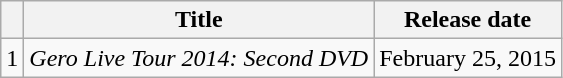<table class="wikitable">
<tr>
<th></th>
<th>Title</th>
<th>Release date</th>
</tr>
<tr>
<td>1</td>
<td><em>Gero Live Tour 2014: Second DVD</em></td>
<td>February 25, 2015</td>
</tr>
</table>
